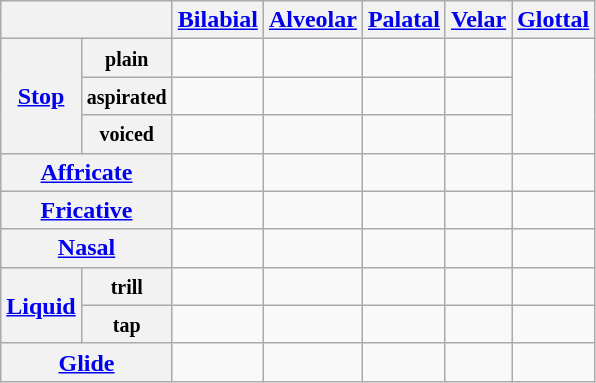<table class="wikitable" style="text-align:center">
<tr>
<th colspan="2"></th>
<th><a href='#'>Bilabial</a></th>
<th><a href='#'>Alveolar</a></th>
<th><a href='#'>Palatal</a></th>
<th><a href='#'>Velar</a></th>
<th><a href='#'>Glottal</a></th>
</tr>
<tr>
<th rowspan="3"><a href='#'>Stop</a></th>
<th><small>plain</small></th>
<td></td>
<td></td>
<td></td>
<td></td>
<td rowspan="3"></td>
</tr>
<tr>
<th><small>aspirated</small></th>
<td></td>
<td></td>
<td></td>
<td></td>
</tr>
<tr>
<th><small>voiced</small></th>
<td></td>
<td></td>
<td></td>
<td></td>
</tr>
<tr>
<th colspan="2"><a href='#'>Affricate</a></th>
<td></td>
<td></td>
<td></td>
<td></td>
<td></td>
</tr>
<tr>
<th colspan="2"><a href='#'>Fricative</a></th>
<td></td>
<td></td>
<td></td>
<td></td>
<td></td>
</tr>
<tr>
<th colspan="2"><a href='#'>Nasal</a></th>
<td></td>
<td></td>
<td></td>
<td></td>
<td></td>
</tr>
<tr>
<th rowspan="2"><a href='#'>Liquid</a></th>
<th><small>trill</small></th>
<td></td>
<td></td>
<td></td>
<td></td>
<td></td>
</tr>
<tr>
<th><small>tap</small></th>
<td></td>
<td></td>
<td></td>
<td></td>
<td></td>
</tr>
<tr>
<th colspan="2"><a href='#'>Glide</a></th>
<td></td>
<td></td>
<td></td>
<td></td>
<td></td>
</tr>
</table>
